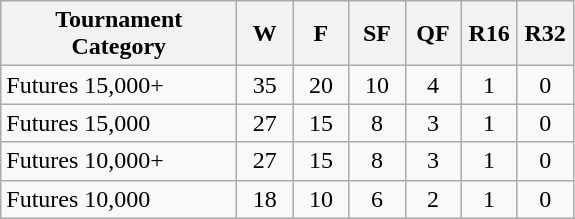<table class="wikitable" style=text-align:center;>
<tr>
<th width=150>Tournament Category</th>
<th width=30>W</th>
<th width=30>F</th>
<th width=30>SF</th>
<th width=30>QF</th>
<th width=30>R16</th>
<th width=30>R32</th>
</tr>
<tr>
<td align=left>Futures 15,000+</td>
<td>35</td>
<td>20</td>
<td>10</td>
<td>4</td>
<td>1</td>
<td>0</td>
</tr>
<tr>
<td align=left>Futures 15,000</td>
<td>27</td>
<td>15</td>
<td>8</td>
<td>3</td>
<td>1</td>
<td>0</td>
</tr>
<tr>
<td align=left>Futures 10,000+</td>
<td>27</td>
<td>15</td>
<td>8</td>
<td>3</td>
<td>1</td>
<td>0</td>
</tr>
<tr>
<td align=left>Futures 10,000</td>
<td>18</td>
<td>10</td>
<td>6</td>
<td>2</td>
<td>1</td>
<td>0</td>
</tr>
</table>
